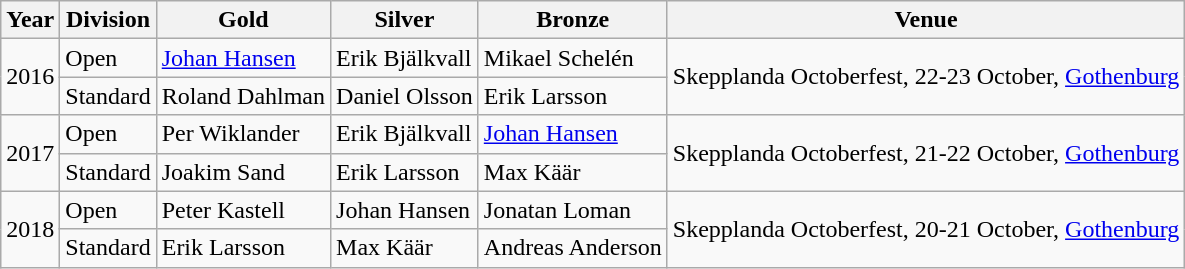<table class="wikitable sortable" style="text-align: left;">
<tr>
<th>Year</th>
<th>Division</th>
<th> Gold</th>
<th> Silver</th>
<th> Bronze</th>
<th>Venue</th>
</tr>
<tr>
<td rowspan="2">2016</td>
<td>Open</td>
<td><a href='#'>Johan Hansen</a></td>
<td>Erik Bjälkvall</td>
<td>Mikael Schelén</td>
<td rowspan="2">Skepplanda Octoberfest, 22-23 October, <a href='#'>Gothenburg</a></td>
</tr>
<tr>
<td>Standard</td>
<td>Roland Dahlman</td>
<td>Daniel Olsson</td>
<td>Erik Larsson</td>
</tr>
<tr>
<td rowspan="2">2017</td>
<td>Open</td>
<td>Per Wiklander</td>
<td>Erik Bjälkvall</td>
<td><a href='#'>Johan Hansen</a></td>
<td rowspan="2">Skepplanda Octoberfest, 21-22 October, <a href='#'>Gothenburg</a></td>
</tr>
<tr>
<td>Standard</td>
<td>Joakim Sand</td>
<td>Erik Larsson</td>
<td>Max Käär</td>
</tr>
<tr>
<td rowspan="2">2018</td>
<td>Open</td>
<td>Peter Kastell</td>
<td>Johan Hansen</td>
<td>Jonatan Loman</td>
<td rowspan="2">Skepplanda Octoberfest, 20-21 October, <a href='#'>Gothenburg</a></td>
</tr>
<tr>
<td>Standard</td>
<td>Erik Larsson</td>
<td>Max Käär</td>
<td>Andreas Anderson</td>
</tr>
</table>
